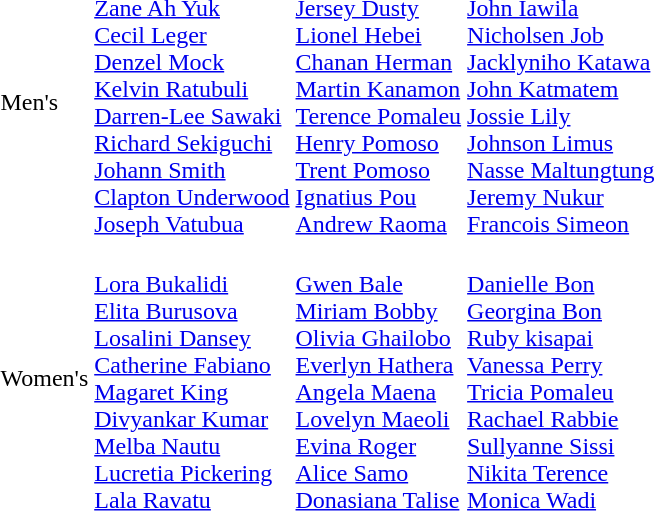<table>
<tr>
<td>Men's<br></td>
<td><br><a href='#'>Zane Ah Yuk</a><br><a href='#'>Cecil Leger</a><br><a href='#'>Denzel Mock</a><br><a href='#'>Kelvin Ratubuli</a><br><a href='#'>Darren-Lee Sawaki</a><br><a href='#'>Richard Sekiguchi</a><br><a href='#'>Johann Smith</a><br><a href='#'>Clapton Underwood</a><br><a href='#'>Joseph Vatubua</a></td>
<td><br><a href='#'>Jersey Dusty</a><br><a href='#'>Lionel Hebei</a><br><a href='#'>Chanan Herman</a><br><a href='#'>Martin Kanamon</a><br><a href='#'>Terence Pomaleu</a><br><a href='#'>Henry Pomoso</a><br><a href='#'>Trent Pomoso</a><br><a href='#'>Ignatius Pou</a><br><a href='#'>Andrew Raoma</a></td>
<td><br><a href='#'>John Iawila</a><br><a href='#'>Nicholsen Job</a><br><a href='#'>Jacklyniho Katawa</a><br><a href='#'>John Katmatem</a><br><a href='#'>Jossie Lily</a><br><a href='#'>Johnson Limus</a><br><a href='#'>Nasse Maltungtung</a><br><a href='#'>Jeremy Nukur</a><br><a href='#'>Francois Simeon</a></td>
</tr>
<tr>
<td>Women's<br></td>
<td><br><a href='#'>Lora Bukalidi</a><br><a href='#'>Elita Burusova</a><br><a href='#'>Losalini Dansey</a><br><a href='#'>Catherine Fabiano</a><br><a href='#'>Magaret King</a><br><a href='#'>Divyankar Kumar</a><br><a href='#'>Melba Nautu</a><br><a href='#'>Lucretia Pickering</a><br><a href='#'>Lala Ravatu</a></td>
<td><br><a href='#'>Gwen Bale</a><br><a href='#'>Miriam Bobby</a><br><a href='#'>Olivia Ghailobo</a><br><a href='#'>Everlyn Hathera</a><br><a href='#'>Angela Maena</a><br><a href='#'>Lovelyn Maeoli</a><br><a href='#'>Evina Roger</a><br><a href='#'>Alice Samo</a><br><a href='#'>Donasiana Talise</a></td>
<td><br><a href='#'>Danielle Bon</a><br><a href='#'>Georgina Bon</a><br><a href='#'>Ruby kisapai</a><br><a href='#'>Vanessa Perry</a><br><a href='#'>Tricia Pomaleu</a><br><a href='#'>Rachael Rabbie</a><br><a href='#'>Sullyanne Sissi</a><br><a href='#'>Nikita Terence</a><br><a href='#'>Monica Wadi</a></td>
</tr>
</table>
